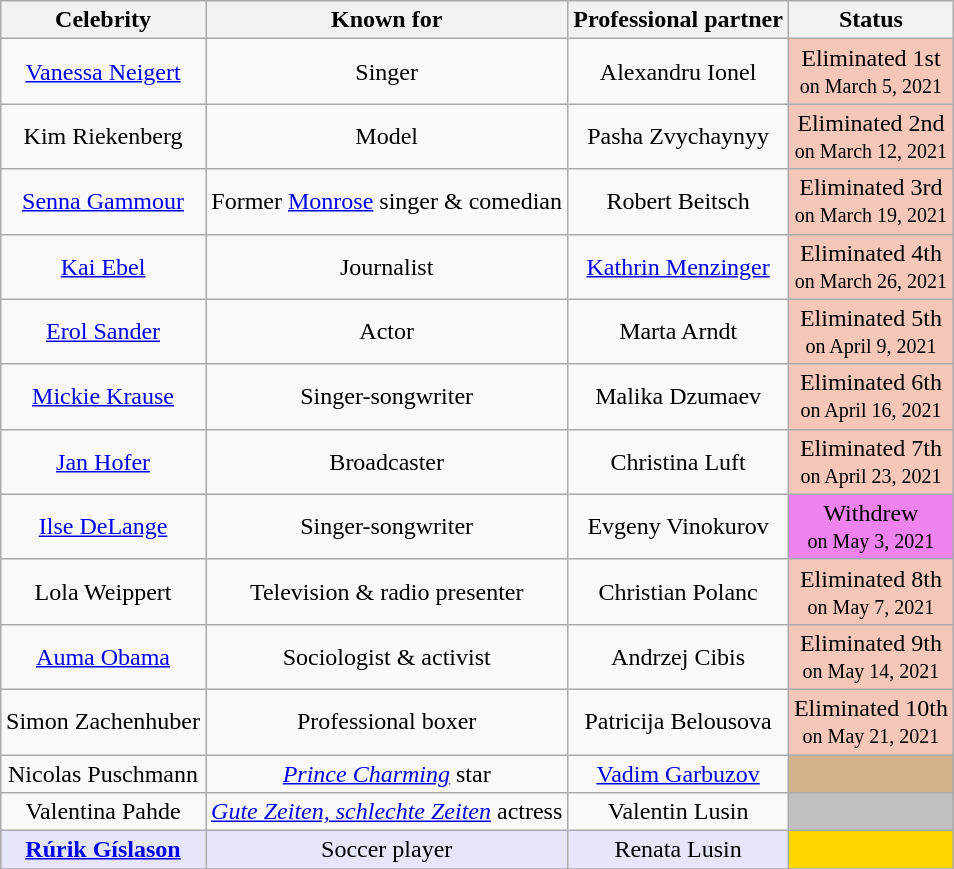<table class= "wikitable sortable" style="text-align: center; margin:auto; align: center">
<tr>
<th>Celebrity</th>
<th>Known for</th>
<th>Professional partner</th>
<th>Status</th>
</tr>
<tr>
<td><a href='#'>Vanessa Neigert</a></td>
<td>Singer</td>
<td>Alexandru Ionel</td>
<td bgcolor="#F4C7B8">Eliminated 1st<br><small>on March 5, 2021</small></td>
</tr>
<tr>
<td>Kim Riekenberg</td>
<td>Model</td>
<td>Pasha Zvychaynyy</td>
<td bgcolor="#F4C7B8">Eliminated 2nd<br><small>on March 12, 2021</small></td>
</tr>
<tr>
<td><a href='#'>Senna Gammour</a></td>
<td>Former <a href='#'>Monrose</a> singer & comedian</td>
<td>Robert Beitsch</td>
<td bgcolor="#F4C7B8">Eliminated 3rd<br><small>on March 19, 2021</small></td>
</tr>
<tr>
<td><a href='#'>Kai Ebel</a></td>
<td>Journalist</td>
<td><a href='#'>Kathrin Menzinger</a></td>
<td bgcolor="#F4C7B8">Eliminated 4th<br><small>on March 26, 2021</small></td>
</tr>
<tr>
<td><a href='#'>Erol Sander</a></td>
<td>Actor</td>
<td>Marta Arndt</td>
<td bgcolor="#F4C7B8">Eliminated 5th<br><small>on April 9, 2021</small></td>
</tr>
<tr>
<td><a href='#'>Mickie Krause</a></td>
<td>Singer-songwriter</td>
<td>Malika Dzumaev</td>
<td bgcolor="#F4C7B8">Eliminated 6th<br><small>on April 16, 2021</small></td>
</tr>
<tr>
<td><a href='#'>Jan Hofer</a></td>
<td>Broadcaster</td>
<td>Christina Luft</td>
<td bgcolor="#F4C7B8">Eliminated 7th<br><small>on April 23, 2021</small></td>
</tr>
<tr>
<td><a href='#'>Ilse DeLange</a></td>
<td>Singer-songwriter</td>
<td>Evgeny Vinokurov</td>
<td bgcolor="violet">Withdrew<br><small>on May 3, 2021</small></td>
</tr>
<tr>
<td>Lola Weippert</td>
<td>Television & radio presenter</td>
<td>Christian Polanc</td>
<td bgcolor="#F4C7B8">Eliminated 8th<br><small>on May 7, 2021</small></td>
</tr>
<tr>
<td><a href='#'>Auma Obama</a></td>
<td>Sociologist & activist</td>
<td>Andrzej Cibis</td>
<td bgcolor="#F4C7B8">Eliminated 9th<br><small>on May 14, 2021</small></td>
</tr>
<tr>
<td>Simon Zachenhuber</td>
<td>Professional boxer</td>
<td>Patricija Belousova</td>
<td bgcolor="#F4C7B8">Eliminated 10th<br><small>on May 21, 2021</small></td>
</tr>
<tr>
<td>Nicolas Puschmann</td>
<td><em><a href='#'>Prince Charming</a></em> star</td>
<td><a href='#'>Vadim Garbuzov</a></td>
<td bgcolor="tan"></td>
</tr>
<tr>
<td>Valentina Pahde</td>
<td><em><a href='#'>Gute Zeiten, schlechte Zeiten</a></em> actress</td>
<td>Valentin Lusin</td>
<td bgcolor="silver"></td>
</tr>
<tr bgcolor="lavender">
<td><strong><a href='#'>Rúrik Gíslason</a></strong></td>
<td>Soccer player</td>
<td>Renata Lusin</td>
<td bgcolor="gold"></td>
</tr>
<tr>
</tr>
</table>
